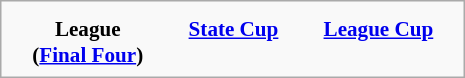<table class="infobox" style="font-size: 88%; width: 22em; text-align: center">
<tr>
<th colspan=3></th>
</tr>
<tr>
<th style="text-align:center;">League<br>(<a href='#'>Final Four</a>)</th>
<th style="text-align:center;"><a href='#'>State Cup</a></th>
<th style="text-align:center;"><a href='#'>League Cup</a></th>
</tr>
</table>
